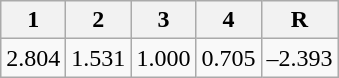<table class="wikitable">
<tr>
<th>1</th>
<th>2</th>
<th>3</th>
<th>4</th>
<th>R</th>
</tr>
<tr>
<td>2.804</td>
<td>1.531</td>
<td>1.000</td>
<td>0.705</td>
<td>–2.393</td>
</tr>
</table>
